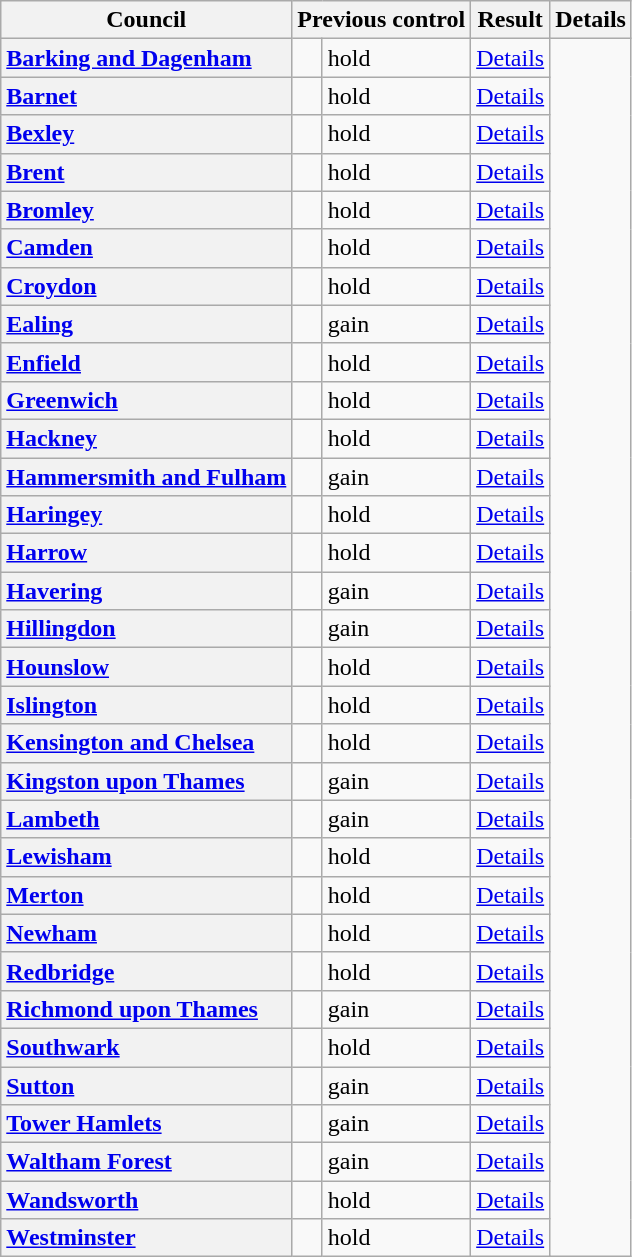<table class="wikitable sortable" border="1">
<tr>
<th scope="col">Council</th>
<th colspan=2>Previous control</th>
<th colspan=2>Result</th>
<th class="unsortable" scope="col">Details</th>
</tr>
<tr>
<th scope="row" style="text-align: left;"><a href='#'>Barking and Dagenham</a></th>
<td></td>
<td> hold</td>
<td><a href='#'>Details</a></td>
</tr>
<tr>
<th scope="row" style="text-align: left;"><a href='#'>Barnet</a></th>
<td></td>
<td> hold</td>
<td><a href='#'>Details</a></td>
</tr>
<tr>
<th scope="row" style="text-align: left;"><a href='#'>Bexley</a></th>
<td></td>
<td> hold</td>
<td><a href='#'>Details</a></td>
</tr>
<tr>
<th scope="row" style="text-align: left;"><a href='#'>Brent</a></th>
<td></td>
<td> hold</td>
<td><a href='#'>Details</a></td>
</tr>
<tr>
<th scope="row" style="text-align: left;"><a href='#'>Bromley</a></th>
<td></td>
<td> hold</td>
<td><a href='#'>Details</a></td>
</tr>
<tr>
<th scope="row" style="text-align: left;"><a href='#'>Camden</a></th>
<td></td>
<td> hold</td>
<td><a href='#'>Details</a></td>
</tr>
<tr>
<th scope="row" style="text-align: left;"><a href='#'>Croydon</a></th>
<td></td>
<td> hold</td>
<td><a href='#'>Details</a></td>
</tr>
<tr>
<th scope="row" style="text-align: left;"><a href='#'>Ealing</a></th>
<td></td>
<td> gain</td>
<td><a href='#'>Details</a></td>
</tr>
<tr>
<th scope="row" style="text-align: left;"><a href='#'>Enfield</a></th>
<td></td>
<td> hold</td>
<td><a href='#'>Details</a></td>
</tr>
<tr>
<th scope="row" style="text-align: left;"><a href='#'>Greenwich</a></th>
<td></td>
<td> hold</td>
<td><a href='#'>Details</a></td>
</tr>
<tr>
<th scope="row" style="text-align: left;"><a href='#'>Hackney</a></th>
<td></td>
<td> hold</td>
<td><a href='#'>Details</a></td>
</tr>
<tr>
<th scope="row" style="text-align: left;"><a href='#'>Hammersmith and Fulham</a></th>
<td></td>
<td> gain</td>
<td><a href='#'>Details</a></td>
</tr>
<tr>
<th scope="row" style="text-align: left;"><a href='#'>Haringey</a></th>
<td></td>
<td> hold</td>
<td><a href='#'>Details</a></td>
</tr>
<tr>
<th scope="row" style="text-align: left;"><a href='#'>Harrow</a></th>
<td></td>
<td> hold</td>
<td><a href='#'>Details</a></td>
</tr>
<tr>
<th scope="row" style="text-align: left;"><a href='#'>Havering</a></th>
<td></td>
<td> gain</td>
<td><a href='#'>Details</a></td>
</tr>
<tr>
<th scope="row" style="text-align: left;"><a href='#'>Hillingdon</a></th>
<td></td>
<td> gain</td>
<td><a href='#'>Details</a></td>
</tr>
<tr>
<th scope="row" style="text-align: left;"><a href='#'>Hounslow</a></th>
<td></td>
<td> hold</td>
<td><a href='#'>Details</a></td>
</tr>
<tr>
<th scope="row" style="text-align: left;"><a href='#'>Islington</a></th>
<td></td>
<td> hold</td>
<td><a href='#'>Details</a></td>
</tr>
<tr>
<th scope="row" style="text-align: left;"><a href='#'>Kensington and Chelsea</a></th>
<td></td>
<td> hold</td>
<td><a href='#'>Details</a></td>
</tr>
<tr>
<th scope="row" style="text-align: left;"><a href='#'>Kingston upon Thames</a></th>
<td></td>
<td> gain</td>
<td><a href='#'>Details</a></td>
</tr>
<tr>
<th scope="row" style="text-align: left;"><a href='#'>Lambeth</a></th>
<td></td>
<td> gain</td>
<td><a href='#'>Details</a></td>
</tr>
<tr>
<th scope="row" style="text-align: left;"><a href='#'>Lewisham</a></th>
<td></td>
<td> hold</td>
<td><a href='#'>Details</a></td>
</tr>
<tr>
<th scope="row" style="text-align: left;"><a href='#'>Merton</a></th>
<td></td>
<td> hold</td>
<td><a href='#'>Details</a></td>
</tr>
<tr>
<th scope="row" style="text-align: left;"><a href='#'>Newham</a></th>
<td></td>
<td> hold</td>
<td><a href='#'>Details</a></td>
</tr>
<tr>
<th scope="row" style="text-align: left;"><a href='#'>Redbridge</a></th>
<td></td>
<td> hold</td>
<td><a href='#'>Details</a></td>
</tr>
<tr>
<th scope="row" style="text-align: left;"><a href='#'>Richmond upon Thames</a></th>
<td></td>
<td> gain</td>
<td><a href='#'>Details</a></td>
</tr>
<tr>
<th scope="row" style="text-align: left;"><a href='#'>Southwark</a></th>
<td></td>
<td> hold</td>
<td><a href='#'>Details</a></td>
</tr>
<tr>
<th scope="row" style="text-align: left;"><a href='#'>Sutton</a></th>
<td></td>
<td> gain</td>
<td><a href='#'>Details</a></td>
</tr>
<tr>
<th scope="row" style="text-align: left;"><a href='#'>Tower Hamlets</a></th>
<td></td>
<td> gain</td>
<td><a href='#'>Details</a></td>
</tr>
<tr>
<th scope="row" style="text-align: left;"><a href='#'>Waltham Forest</a></th>
<td></td>
<td> gain</td>
<td><a href='#'>Details</a></td>
</tr>
<tr>
<th scope="row" style="text-align: left;"><a href='#'>Wandsworth</a></th>
<td></td>
<td> hold</td>
<td><a href='#'>Details</a></td>
</tr>
<tr>
<th scope="row" style="text-align: left;"><a href='#'>Westminster</a></th>
<td></td>
<td> hold</td>
<td><a href='#'>Details</a></td>
</tr>
</table>
